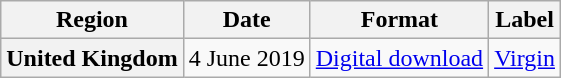<table class="wikitable sortable plainrowheaders">
<tr>
<th scope="col">Region</th>
<th scope="col">Date</th>
<th scope="col">Format</th>
<th scope="col">Label</th>
</tr>
<tr>
<th scope="row">United Kingdom</th>
<td>4 June 2019</td>
<td><a href='#'>Digital download</a></td>
<td><a href='#'>Virgin</a></td>
</tr>
</table>
